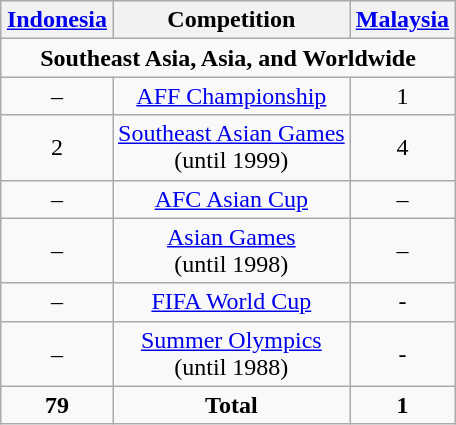<table class="wikitable sortable"  style="width:auto; margin:auto;">
<tr>
<th><a href='#'>Indonesia</a></th>
<th>Competition</th>
<th><a href='#'>Malaysia</a></th>
</tr>
<tr style="text-align:center;">
<td colspan="4"><strong>Southeast Asia, Asia, and Worldwide</strong></td>
</tr>
<tr style="text-align:center;">
<td>–</td>
<td><a href='#'>AFF Championship</a></td>
<td>1</td>
</tr>
<tr style="text-align:center;">
<td>2</td>
<td><a href='#'>Southeast Asian Games</a><br>(until 1999)</td>
<td>4</td>
</tr>
<tr style="text-align:center;">
<td>–</td>
<td><a href='#'>AFC Asian Cup</a></td>
<td>–</td>
</tr>
<tr style="text-align:center;">
<td>–</td>
<td><a href='#'>Asian Games</a><br>(until 1998)</td>
<td>–</td>
</tr>
<tr style="text-align:center;">
<td>–</td>
<td><a href='#'>FIFA World Cup</a></td>
<td>-</td>
</tr>
<tr style="text-align:center;">
<td>–</td>
<td><a href='#'>Summer Olympics</a><br>(until 1988)</td>
<td>-</td>
</tr>
<tr align="center">
<td><strong>79</strong></td>
<td><strong>Total</strong></td>
<td><strong>1</strong></td>
</tr>
</table>
